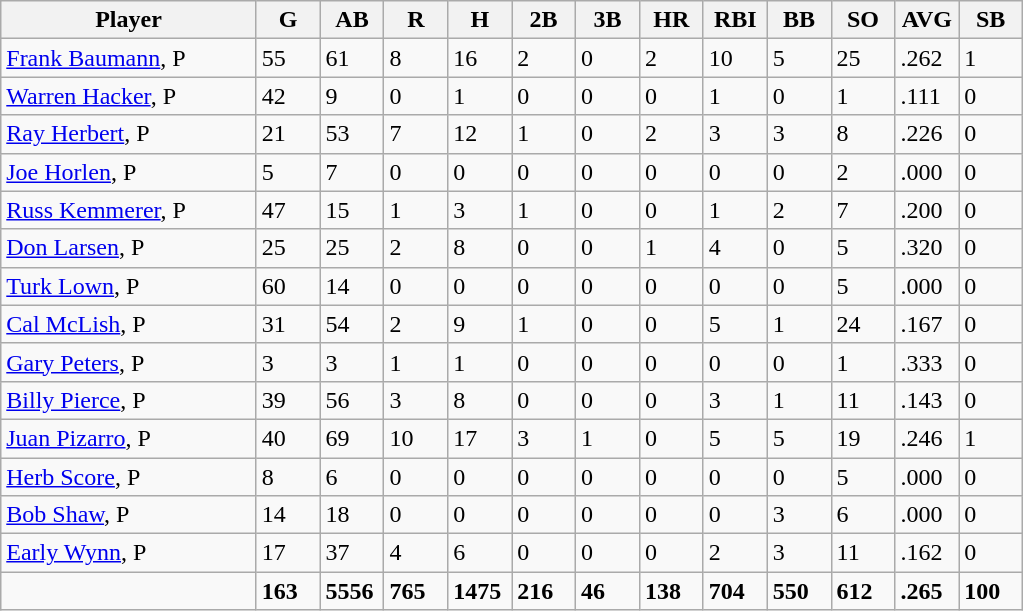<table class="wikitable sortable">
<tr>
<th width="24%">Player</th>
<th width="6%">G</th>
<th width="6%">AB</th>
<th width="6%">R</th>
<th width="6%">H</th>
<th width="6%">2B</th>
<th width="6%">3B</th>
<th width="6%">HR</th>
<th width="6%">RBI</th>
<th width="6%">BB</th>
<th width="6%">SO</th>
<th width="6%">AVG</th>
<th width="6%">SB</th>
</tr>
<tr>
<td><a href='#'>Frank Baumann</a>, P</td>
<td>55</td>
<td>61</td>
<td>8</td>
<td>16</td>
<td>2</td>
<td>0</td>
<td>2</td>
<td>10</td>
<td>5</td>
<td>25</td>
<td>.262</td>
<td>1</td>
</tr>
<tr>
<td><a href='#'>Warren Hacker</a>, P</td>
<td>42</td>
<td>9</td>
<td>0</td>
<td>1</td>
<td>0</td>
<td>0</td>
<td>0</td>
<td>1</td>
<td>0</td>
<td>1</td>
<td>.111</td>
<td>0</td>
</tr>
<tr>
<td><a href='#'>Ray Herbert</a>, P</td>
<td>21</td>
<td>53</td>
<td>7</td>
<td>12</td>
<td>1</td>
<td>0</td>
<td>2</td>
<td>3</td>
<td>3</td>
<td>8</td>
<td>.226</td>
<td>0</td>
</tr>
<tr>
<td><a href='#'>Joe Horlen</a>, P</td>
<td>5</td>
<td>7</td>
<td>0</td>
<td>0</td>
<td>0</td>
<td>0</td>
<td>0</td>
<td>0</td>
<td>0</td>
<td>2</td>
<td>.000</td>
<td>0</td>
</tr>
<tr>
<td><a href='#'>Russ Kemmerer</a>, P</td>
<td>47</td>
<td>15</td>
<td>1</td>
<td>3</td>
<td>1</td>
<td>0</td>
<td>0</td>
<td>1</td>
<td>2</td>
<td>7</td>
<td>.200</td>
<td>0</td>
</tr>
<tr>
<td><a href='#'>Don Larsen</a>, P</td>
<td>25</td>
<td>25</td>
<td>2</td>
<td>8</td>
<td>0</td>
<td>0</td>
<td>1</td>
<td>4</td>
<td>0</td>
<td>5</td>
<td>.320</td>
<td>0</td>
</tr>
<tr>
<td><a href='#'>Turk Lown</a>, P</td>
<td>60</td>
<td>14</td>
<td>0</td>
<td>0</td>
<td>0</td>
<td>0</td>
<td>0</td>
<td>0</td>
<td>0</td>
<td>5</td>
<td>.000</td>
<td>0</td>
</tr>
<tr>
<td><a href='#'>Cal McLish</a>, P</td>
<td>31</td>
<td>54</td>
<td>2</td>
<td>9</td>
<td>1</td>
<td>0</td>
<td>0</td>
<td>5</td>
<td>1</td>
<td>24</td>
<td>.167</td>
<td>0</td>
</tr>
<tr>
<td><a href='#'>Gary Peters</a>, P</td>
<td>3</td>
<td>3</td>
<td>1</td>
<td>1</td>
<td>0</td>
<td>0</td>
<td>0</td>
<td>0</td>
<td>0</td>
<td>1</td>
<td>.333</td>
<td>0</td>
</tr>
<tr>
<td><a href='#'>Billy Pierce</a>, P</td>
<td>39</td>
<td>56</td>
<td>3</td>
<td>8</td>
<td>0</td>
<td>0</td>
<td>0</td>
<td>3</td>
<td>1</td>
<td>11</td>
<td>.143</td>
<td>0</td>
</tr>
<tr>
<td><a href='#'>Juan Pizarro</a>, P</td>
<td>40</td>
<td>69</td>
<td>10</td>
<td>17</td>
<td>3</td>
<td>1</td>
<td>0</td>
<td>5</td>
<td>5</td>
<td>19</td>
<td>.246</td>
<td>1</td>
</tr>
<tr>
<td><a href='#'>Herb Score</a>, P</td>
<td>8</td>
<td>6</td>
<td>0</td>
<td>0</td>
<td>0</td>
<td>0</td>
<td>0</td>
<td>0</td>
<td>0</td>
<td>5</td>
<td>.000</td>
<td>0</td>
</tr>
<tr>
<td><a href='#'>Bob Shaw</a>, P</td>
<td>14</td>
<td>18</td>
<td>0</td>
<td>0</td>
<td>0</td>
<td>0</td>
<td>0</td>
<td>0</td>
<td>3</td>
<td>6</td>
<td>.000</td>
<td>0</td>
</tr>
<tr>
<td><a href='#'>Early Wynn</a>, P</td>
<td>17</td>
<td>37</td>
<td>4</td>
<td>6</td>
<td>0</td>
<td>0</td>
<td>0</td>
<td>2</td>
<td>3</td>
<td>11</td>
<td>.162</td>
<td>0</td>
</tr>
<tr class="sortbottom">
<td></td>
<td><strong>163</strong></td>
<td><strong>5556</strong></td>
<td><strong>765</strong></td>
<td><strong>1475</strong></td>
<td><strong>216</strong></td>
<td><strong>46</strong></td>
<td><strong>138</strong></td>
<td><strong>704</strong></td>
<td><strong>550</strong></td>
<td><strong>612</strong></td>
<td><strong>.265</strong></td>
<td><strong>100</strong></td>
</tr>
</table>
